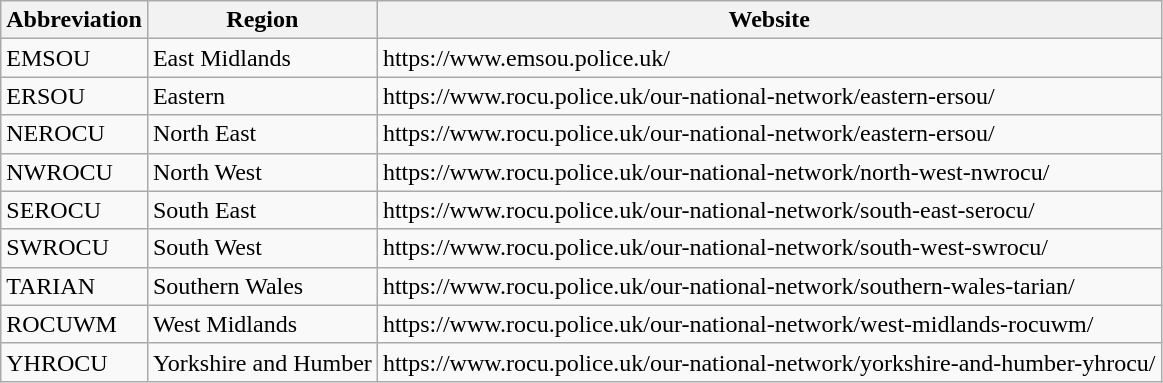<table class="wikitable">
<tr>
<th>Abbreviation</th>
<th>Region</th>
<th>Website</th>
</tr>
<tr>
<td>EMSOU</td>
<td>East Midlands</td>
<td>https://www.emsou.police.uk/</td>
</tr>
<tr>
<td>ERSOU</td>
<td>Eastern</td>
<td>https://www.rocu.police.uk/our-national-network/eastern-ersou/</td>
</tr>
<tr>
<td>NEROCU</td>
<td>North East</td>
<td>https://www.rocu.police.uk/our-national-network/eastern-ersou/</td>
</tr>
<tr>
<td>NWROCU</td>
<td>North West</td>
<td>https://www.rocu.police.uk/our-national-network/north-west-nwrocu/</td>
</tr>
<tr>
<td>SEROCU</td>
<td>South East</td>
<td>https://www.rocu.police.uk/our-national-network/south-east-serocu/</td>
</tr>
<tr>
<td>SWROCU</td>
<td>South West</td>
<td>https://www.rocu.police.uk/our-national-network/south-west-swrocu/</td>
</tr>
<tr>
<td>TARIAN</td>
<td>Southern Wales</td>
<td>https://www.rocu.police.uk/our-national-network/southern-wales-tarian/</td>
</tr>
<tr>
<td>ROCUWM</td>
<td>West Midlands</td>
<td>https://www.rocu.police.uk/our-national-network/west-midlands-rocuwm/</td>
</tr>
<tr>
<td>YHROCU</td>
<td>Yorkshire and Humber</td>
<td>https://www.rocu.police.uk/our-national-network/yorkshire-and-humber-yhrocu/</td>
</tr>
</table>
